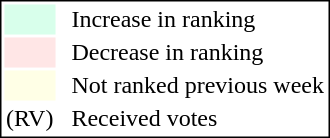<table style="border:1px solid black;">
<tr>
<td style="background:#D8FFEB; width:20px;"></td>
<td> </td>
<td>Increase in ranking</td>
</tr>
<tr>
<td style="background:#FFE6E6; width:20px;"></td>
<td> </td>
<td>Decrease in ranking</td>
</tr>
<tr>
<td style="background:#FFFFE6; width:20px;"></td>
<td> </td>
<td>Not ranked previous week</td>
</tr>
<tr>
<td>(RV)</td>
<td> </td>
<td>Received votes</td>
</tr>
</table>
